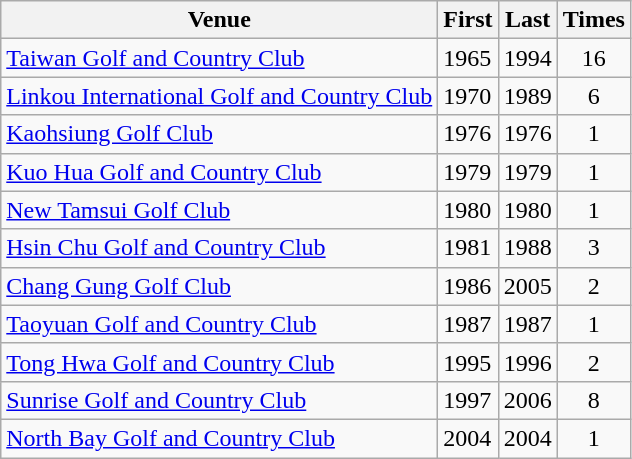<table class="wikitable">
<tr>
<th>Venue</th>
<th>First</th>
<th>Last</th>
<th>Times</th>
</tr>
<tr>
<td><a href='#'>Taiwan Golf and Country Club</a></td>
<td>1965</td>
<td>1994</td>
<td align=center>16</td>
</tr>
<tr>
<td><a href='#'>Linkou International Golf and Country Club</a></td>
<td>1970</td>
<td>1989</td>
<td align=center>6</td>
</tr>
<tr>
<td><a href='#'>Kaohsiung Golf Club</a></td>
<td>1976</td>
<td>1976</td>
<td align=center>1</td>
</tr>
<tr>
<td><a href='#'>Kuo Hua Golf and Country Club</a></td>
<td>1979</td>
<td>1979</td>
<td align=center>1</td>
</tr>
<tr>
<td><a href='#'>New Tamsui Golf Club</a></td>
<td>1980</td>
<td>1980</td>
<td align=center>1</td>
</tr>
<tr>
<td><a href='#'>Hsin Chu Golf and Country Club</a></td>
<td>1981</td>
<td>1988</td>
<td align=center>3</td>
</tr>
<tr>
<td><a href='#'>Chang Gung Golf Club</a></td>
<td>1986</td>
<td>2005</td>
<td align=center>2</td>
</tr>
<tr>
<td><a href='#'>Taoyuan Golf and Country Club</a></td>
<td>1987</td>
<td>1987</td>
<td align=center>1</td>
</tr>
<tr>
<td><a href='#'>Tong Hwa Golf and Country Club</a></td>
<td>1995</td>
<td>1996</td>
<td align=center>2</td>
</tr>
<tr>
<td><a href='#'>Sunrise Golf and Country Club</a></td>
<td>1997</td>
<td>2006</td>
<td align=center>8</td>
</tr>
<tr>
<td><a href='#'>North Bay Golf and Country Club</a></td>
<td>2004</td>
<td>2004</td>
<td align=center>1</td>
</tr>
</table>
